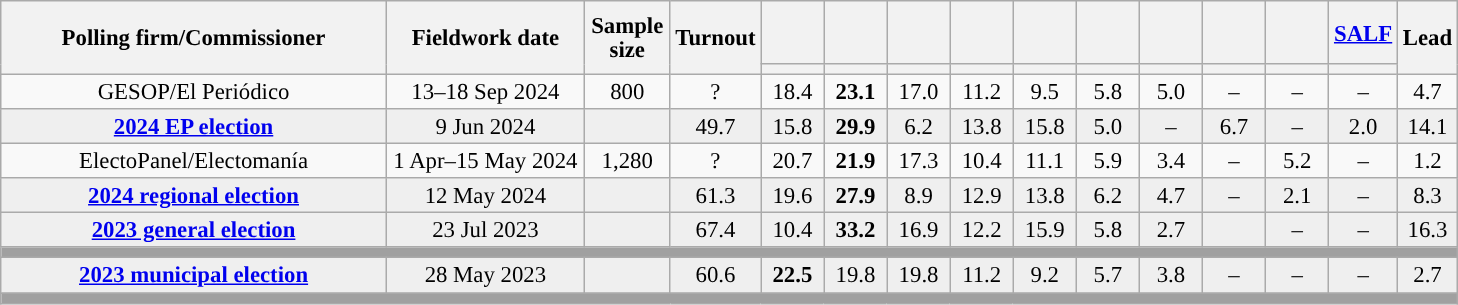<table class="wikitable collapsible" style="text-align:center; font-size:95%; line-height:16px;">
<tr style="height:42px;">
<th style="width:250px;" rowspan="2">Polling firm/Commissioner</th>
<th style="width:125px;" rowspan="2">Fieldwork date</th>
<th style="width:50px;" rowspan="2">Sample size</th>
<th style="width:45px;" rowspan="2">Turnout</th>
<th style="width:35px;"></th>
<th style="width:35px;"></th>
<th style="width:35px;"></th>
<th style="width:35px;"></th>
<th style="width:35px;"></th>
<th style="width:35px;"></th>
<th style="width:35px;"></th>
<th style="width:35px;"></th>
<th style="width:35px;"></th>
<th style="width:35px;"><a href='#'>SALF</a></th>
<th style="width:30px;" rowspan="2">Lead</th>
</tr>
<tr>
<th style="color:inherit;background:"></th>
<th style="color:inherit;background:"></th>
<th style="color:inherit;background:"></th>
<th style="color:inherit;background:"></th>
<th style="color:inherit;background:"></th>
<th style="color:inherit;background:"></th>
<th style="color:inherit;background:"></th>
<th style="color:inherit;background:"></th>
<th style="color:inherit;background:"></th>
<th style="color:inherit;background:"></th>
</tr>
<tr>
<td>GESOP/El Periódico</td>
<td>13–18 Sep 2024</td>
<td>800</td>
<td>?</td>
<td>18.4<br></td>
<td><strong>23.1</strong><br></td>
<td>17.0<br></td>
<td>11.2<br></td>
<td>9.5<br></td>
<td>5.8<br></td>
<td>5.0<br></td>
<td>–</td>
<td>–</td>
<td>–</td>
<td style="background:">4.7</td>
</tr>
<tr style="background:#EFEFEF;">
<td><strong><a href='#'>2024 EP election</a></strong></td>
<td>9 Jun 2024</td>
<td></td>
<td>49.7</td>
<td>15.8<br></td>
<td><strong>29.9</strong><br></td>
<td>6.2<br></td>
<td>13.8<br></td>
<td>15.8<br></td>
<td>5.0<br></td>
<td>–</td>
<td>6.7<br></td>
<td>–</td>
<td>2.0<br></td>
<td style="background:">14.1</td>
</tr>
<tr>
<td>ElectoPanel/Electomanía</td>
<td>1 Apr–15 May 2024</td>
<td>1,280</td>
<td>?</td>
<td>20.7<br></td>
<td><strong>21.9</strong><br></td>
<td>17.3<br></td>
<td>10.4<br></td>
<td>11.1<br></td>
<td>5.9<br></td>
<td>3.4<br></td>
<td>–</td>
<td>5.2<br></td>
<td>–</td>
<td style="background:">1.2</td>
</tr>
<tr style="background:#EFEFEF;">
<td><strong><a href='#'>2024 regional election</a></strong></td>
<td>12 May 2024</td>
<td></td>
<td>61.3</td>
<td>19.6<br></td>
<td><strong>27.9</strong><br></td>
<td>8.9<br></td>
<td>12.9<br></td>
<td>13.8<br></td>
<td>6.2<br></td>
<td>4.7<br></td>
<td>–</td>
<td>2.1<br></td>
<td>–</td>
<td style="background:">8.3</td>
</tr>
<tr style="background:#EFEFEF;">
<td><strong><a href='#'>2023 general election</a></strong></td>
<td>23 Jul 2023</td>
<td></td>
<td>67.4</td>
<td>10.4<br></td>
<td><strong>33.2</strong><br></td>
<td>16.9<br></td>
<td>12.2<br></td>
<td>15.9<br></td>
<td>5.8<br></td>
<td>2.7<br></td>
<td></td>
<td>–</td>
<td>–</td>
<td style="background:">16.3</td>
</tr>
<tr>
<td colspan="15" style="background:#A0A0A0"></td>
</tr>
<tr style="background:#EFEFEF;">
<td><strong><a href='#'>2023 municipal election</a></strong></td>
<td>28 May 2023</td>
<td></td>
<td>60.6</td>
<td><strong>22.5</strong><br></td>
<td>19.8<br></td>
<td>19.8<br></td>
<td>11.2<br></td>
<td>9.2<br></td>
<td>5.7<br></td>
<td>3.8<br></td>
<td>–</td>
<td>–</td>
<td>–</td>
<td style="background:">2.7</td>
</tr>
<tr>
<td colspan="15" style="background:#A0A0A0"></td>
</tr>
</table>
